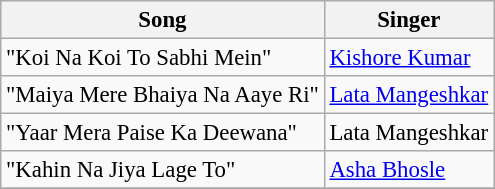<table class="wikitable" style="font-size:95%;">
<tr>
<th>Song</th>
<th>Singer</th>
</tr>
<tr>
<td>"Koi Na Koi To Sabhi Mein"</td>
<td><a href='#'>Kishore Kumar</a></td>
</tr>
<tr>
<td>"Maiya Mere Bhaiya Na Aaye Ri"</td>
<td><a href='#'>Lata Mangeshkar</a></td>
</tr>
<tr>
<td>"Yaar Mera Paise Ka Deewana"</td>
<td>Lata Mangeshkar</td>
</tr>
<tr>
<td>"Kahin Na Jiya Lage To"</td>
<td><a href='#'>Asha Bhosle</a></td>
</tr>
<tr>
</tr>
</table>
